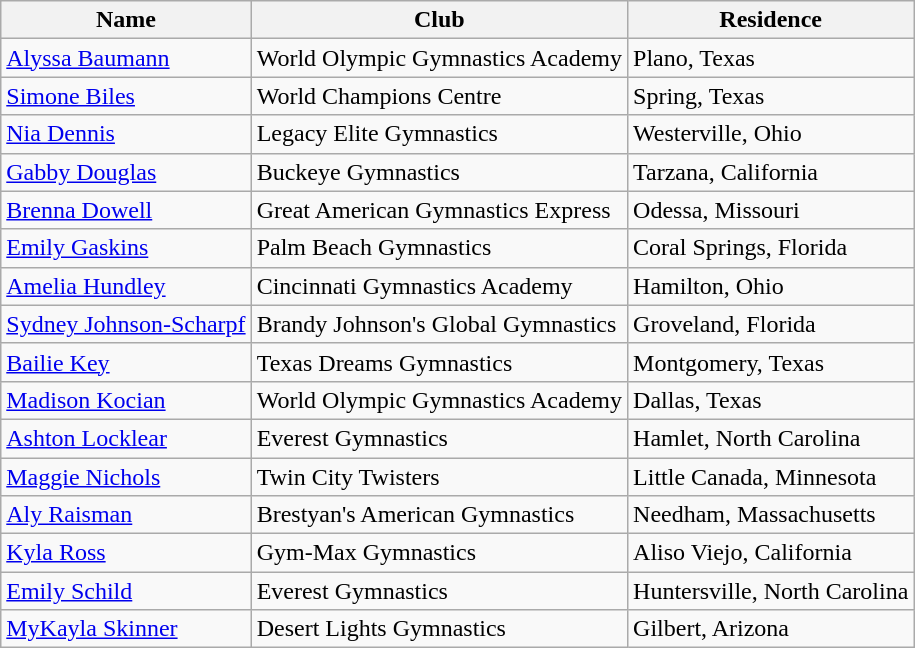<table class="wikitable">
<tr>
<th>Name</th>
<th>Club</th>
<th>Residence</th>
</tr>
<tr>
<td><a href='#'>Alyssa Baumann</a></td>
<td>World Olympic Gymnastics Academy</td>
<td>Plano, Texas</td>
</tr>
<tr>
<td><a href='#'>Simone Biles</a></td>
<td>World Champions Centre</td>
<td>Spring, Texas</td>
</tr>
<tr>
<td><a href='#'>Nia Dennis</a></td>
<td>Legacy Elite Gymnastics</td>
<td>Westerville, Ohio</td>
</tr>
<tr>
<td><a href='#'>Gabby Douglas</a></td>
<td>Buckeye Gymnastics</td>
<td>Tarzana, California</td>
</tr>
<tr>
<td><a href='#'>Brenna Dowell</a></td>
<td>Great American Gymnastics Express</td>
<td>Odessa, Missouri</td>
</tr>
<tr>
<td><a href='#'>Emily Gaskins</a></td>
<td>Palm Beach Gymnastics</td>
<td>Coral Springs, Florida</td>
</tr>
<tr>
<td><a href='#'>Amelia Hundley</a></td>
<td>Cincinnati Gymnastics Academy</td>
<td>Hamilton, Ohio</td>
</tr>
<tr>
<td><a href='#'>Sydney Johnson-Scharpf</a></td>
<td>Brandy Johnson's Global Gymnastics</td>
<td>Groveland, Florida</td>
</tr>
<tr>
<td><a href='#'>Bailie Key</a></td>
<td>Texas Dreams Gymnastics</td>
<td>Montgomery, Texas</td>
</tr>
<tr>
<td><a href='#'>Madison Kocian</a></td>
<td>World Olympic Gymnastics Academy</td>
<td>Dallas, Texas</td>
</tr>
<tr>
<td><a href='#'>Ashton Locklear</a></td>
<td>Everest Gymnastics</td>
<td>Hamlet, North Carolina</td>
</tr>
<tr>
<td><a href='#'>Maggie Nichols</a></td>
<td>Twin City Twisters</td>
<td>Little Canada, Minnesota</td>
</tr>
<tr>
<td><a href='#'>Aly Raisman</a></td>
<td>Brestyan's American Gymnastics</td>
<td>Needham, Massachusetts</td>
</tr>
<tr>
<td><a href='#'>Kyla Ross</a></td>
<td>Gym-Max Gymnastics</td>
<td>Aliso Viejo, California</td>
</tr>
<tr>
<td><a href='#'>Emily Schild</a></td>
<td>Everest Gymnastics</td>
<td>Huntersville, North Carolina</td>
</tr>
<tr>
<td><a href='#'>MyKayla Skinner</a></td>
<td>Desert Lights Gymnastics</td>
<td>Gilbert, Arizona</td>
</tr>
</table>
